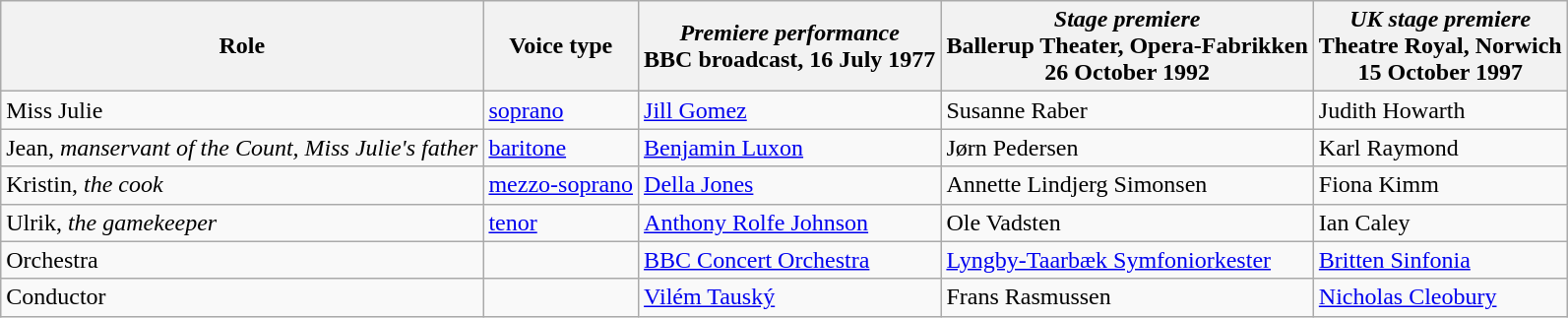<table class="wikitable">
<tr>
<th>Role</th>
<th>Voice type</th>
<th><em>Premiere performance</em><br>BBC broadcast, 16 July 1977</th>
<th><em>Stage premiere</em><br>Ballerup Theater, Opera-Fabrikken<br> 26 October 1992</th>
<th><em>UK stage premiere</em><br>Theatre Royal, Norwich<br> 15 October 1997</th>
</tr>
<tr>
<td>Miss Julie</td>
<td><a href='#'>soprano</a></td>
<td><a href='#'>Jill Gomez</a></td>
<td>Susanne Raber</td>
<td>Judith Howarth</td>
</tr>
<tr>
<td>Jean, <em>manservant of the Count, Miss Julie's father</em></td>
<td><a href='#'>baritone</a></td>
<td><a href='#'>Benjamin Luxon</a></td>
<td>Jørn Pedersen</td>
<td>Karl Raymond</td>
</tr>
<tr>
<td>Kristin, <em>the cook</em></td>
<td><a href='#'>mezzo-soprano</a></td>
<td><a href='#'>Della Jones</a></td>
<td>Annette Lindjerg Simonsen</td>
<td>Fiona Kimm</td>
</tr>
<tr>
<td>Ulrik, <em>the gamekeeper</em></td>
<td><a href='#'>tenor</a></td>
<td><a href='#'>Anthony Rolfe Johnson</a></td>
<td>Ole Vadsten</td>
<td>Ian Caley</td>
</tr>
<tr>
<td>Orchestra</td>
<td></td>
<td><a href='#'>BBC Concert Orchestra</a></td>
<td><a href='#'>Lyngby-Taarbæk Symfoniorkester</a></td>
<td><a href='#'>Britten Sinfonia</a></td>
</tr>
<tr>
<td>Conductor</td>
<td></td>
<td><a href='#'>Vilém Tauský</a></td>
<td>Frans Rasmussen</td>
<td><a href='#'>Nicholas Cleobury</a></td>
</tr>
</table>
